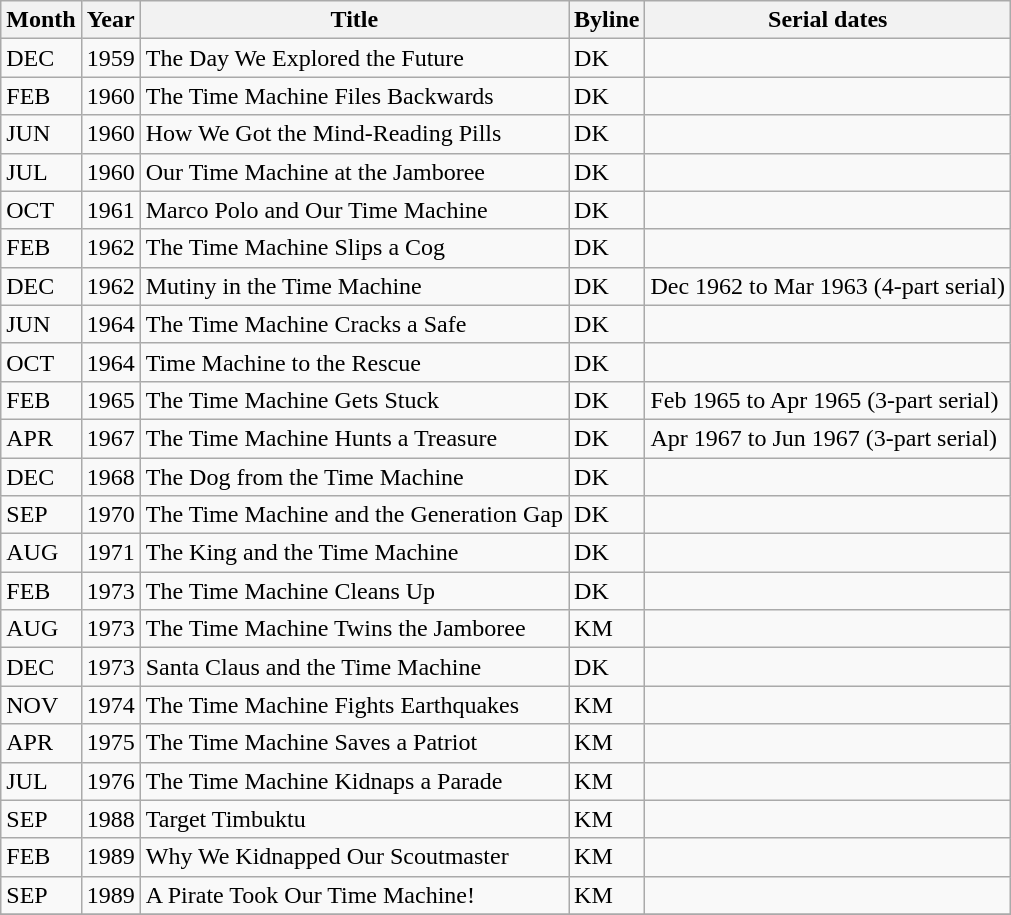<table class="wikitable sortable">
<tr>
<th>Month</th>
<th>Year</th>
<th>Title</th>
<th>Byline</th>
<th>Serial dates</th>
</tr>
<tr>
<td>DEC</td>
<td>1959</td>
<td>The Day We Explored the Future</td>
<td>DK</td>
<td></td>
</tr>
<tr>
<td>FEB</td>
<td>1960</td>
<td>The Time Machine Files Backwards</td>
<td>DK</td>
<td></td>
</tr>
<tr>
<td>JUN</td>
<td>1960</td>
<td>How We Got the Mind-Reading Pills</td>
<td>DK</td>
<td></td>
</tr>
<tr>
<td>JUL</td>
<td>1960</td>
<td>Our Time Machine at the Jamboree</td>
<td>DK</td>
<td></td>
</tr>
<tr>
<td>OCT</td>
<td>1961</td>
<td>Marco Polo and Our Time Machine</td>
<td>DK</td>
<td></td>
</tr>
<tr>
<td>FEB</td>
<td>1962</td>
<td>The Time Machine Slips a Cog</td>
<td>DK</td>
<td></td>
</tr>
<tr>
<td>DEC</td>
<td>1962</td>
<td>Mutiny in the Time Machine</td>
<td>DK</td>
<td>Dec 1962 to Mar 1963 (4-part serial)</td>
</tr>
<tr>
<td>JUN</td>
<td>1964</td>
<td>The Time Machine Cracks a Safe</td>
<td>DK</td>
<td></td>
</tr>
<tr>
<td>OCT</td>
<td>1964</td>
<td>Time Machine to the Rescue</td>
<td>DK</td>
<td></td>
</tr>
<tr>
<td>FEB</td>
<td>1965</td>
<td>The Time Machine Gets Stuck</td>
<td>DK</td>
<td>Feb 1965 to Apr 1965 (3-part serial)</td>
</tr>
<tr>
<td>APR</td>
<td>1967</td>
<td>The Time Machine Hunts a Treasure</td>
<td>DK</td>
<td>Apr 1967 to Jun 1967 (3-part serial)</td>
</tr>
<tr>
<td>DEC</td>
<td>1968</td>
<td>The Dog from the Time Machine</td>
<td>DK</td>
<td></td>
</tr>
<tr>
<td>SEP</td>
<td>1970</td>
<td>The Time Machine and the Generation Gap</td>
<td>DK</td>
<td></td>
</tr>
<tr>
<td>AUG</td>
<td>1971</td>
<td>The King and the Time Machine</td>
<td>DK</td>
<td></td>
</tr>
<tr>
<td>FEB</td>
<td>1973</td>
<td>The Time Machine Cleans Up</td>
<td>DK</td>
<td></td>
</tr>
<tr>
<td>AUG</td>
<td>1973</td>
<td>The Time Machine Twins the Jamboree</td>
<td>KM</td>
<td></td>
</tr>
<tr>
<td>DEC</td>
<td>1973</td>
<td>Santa Claus and the Time Machine</td>
<td>DK</td>
<td></td>
</tr>
<tr>
<td>NOV</td>
<td>1974</td>
<td>The Time Machine Fights Earthquakes</td>
<td>KM</td>
<td></td>
</tr>
<tr>
<td>APR</td>
<td>1975</td>
<td>The Time Machine Saves a Patriot</td>
<td>KM</td>
<td></td>
</tr>
<tr>
<td>JUL</td>
<td>1976</td>
<td>The Time Machine Kidnaps a Parade</td>
<td>KM</td>
<td></td>
</tr>
<tr>
<td>SEP</td>
<td>1988</td>
<td>Target Timbuktu</td>
<td>KM</td>
<td></td>
</tr>
<tr>
<td>FEB</td>
<td>1989</td>
<td>Why We Kidnapped Our Scoutmaster</td>
<td>KM</td>
<td></td>
</tr>
<tr>
<td>SEP</td>
<td>1989</td>
<td>A Pirate Took Our Time Machine!</td>
<td>KM</td>
<td></td>
</tr>
<tr>
</tr>
</table>
